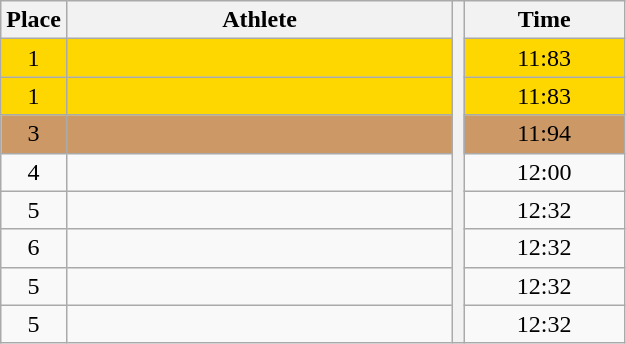<table class="wikitable" style="text-align:center">
<tr>
<th>Place</th>
<th width=250>Athlete</th>
<th rowspan=27></th>
<th width=100>Time</th>
</tr>
<tr bgcolor=gold>
<td>1</td>
<td align=left></td>
<td>11:83</td>
</tr>
<tr bgcolor=gold>
<td>1</td>
<td align=left></td>
<td>11:83</td>
</tr>
<tr bgcolor=cc9966>
<td>3</td>
<td align=left></td>
<td>11:94</td>
</tr>
<tr>
<td>4</td>
<td align=left></td>
<td>12:00</td>
</tr>
<tr>
<td>5</td>
<td align=left></td>
<td>12:32</td>
</tr>
<tr>
<td>6</td>
<td align=left></td>
<td>12:32</td>
</tr>
<tr>
<td>5</td>
<td align=left></td>
<td>12:32</td>
</tr>
<tr>
<td>5</td>
<td align=left></td>
<td>12:32</td>
</tr>
</table>
